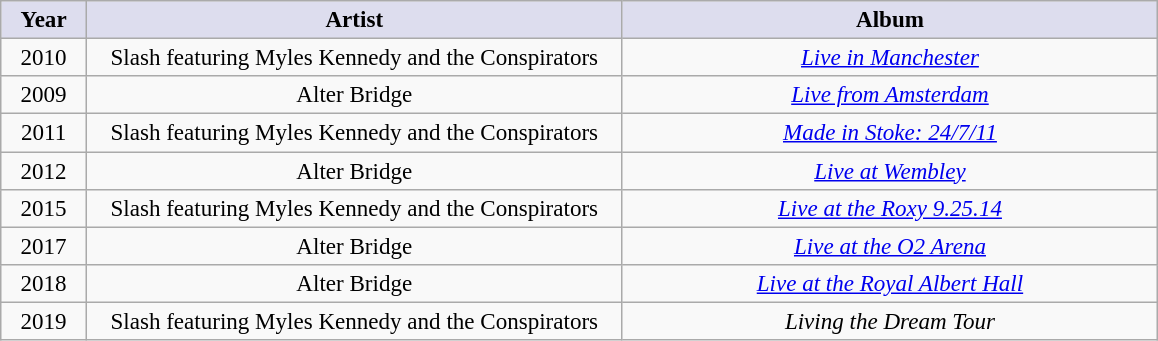<table class="wikitable sortable" style="font-size:96%; text-align:center; margin: 6px;">
<tr>
<th style="background:#dde; width:50px;">Year</th>
<th style="background:#dde; width:350px;">Artist</th>
<th style="background:#dde; width:350px;">Album</th>
</tr>
<tr>
<td>2010</td>
<td>Slash featuring Myles Kennedy and the Conspirators</td>
<td><em><a href='#'>Live in Manchester</a></em></td>
</tr>
<tr>
<td>2009</td>
<td>Alter Bridge</td>
<td><em><a href='#'>Live from Amsterdam</a></em></td>
</tr>
<tr>
<td>2011</td>
<td>Slash featuring Myles Kennedy and the Conspirators</td>
<td><em><a href='#'>Made in Stoke: 24/7/11</a></em></td>
</tr>
<tr>
<td>2012</td>
<td>Alter Bridge</td>
<td><em><a href='#'>Live at Wembley</a></em></td>
</tr>
<tr>
<td>2015</td>
<td>Slash featuring Myles Kennedy and the Conspirators</td>
<td><em><a href='#'>Live at the Roxy 9.25.14</a></em></td>
</tr>
<tr>
<td>2017</td>
<td>Alter Bridge</td>
<td><em><a href='#'>Live at the O2 Arena</a></em></td>
</tr>
<tr>
<td>2018</td>
<td>Alter Bridge</td>
<td><em><a href='#'>Live at the Royal Albert Hall</a></em></td>
</tr>
<tr>
<td>2019</td>
<td>Slash featuring Myles Kennedy and the Conspirators</td>
<td><em>Living the Dream Tour</em></td>
</tr>
</table>
